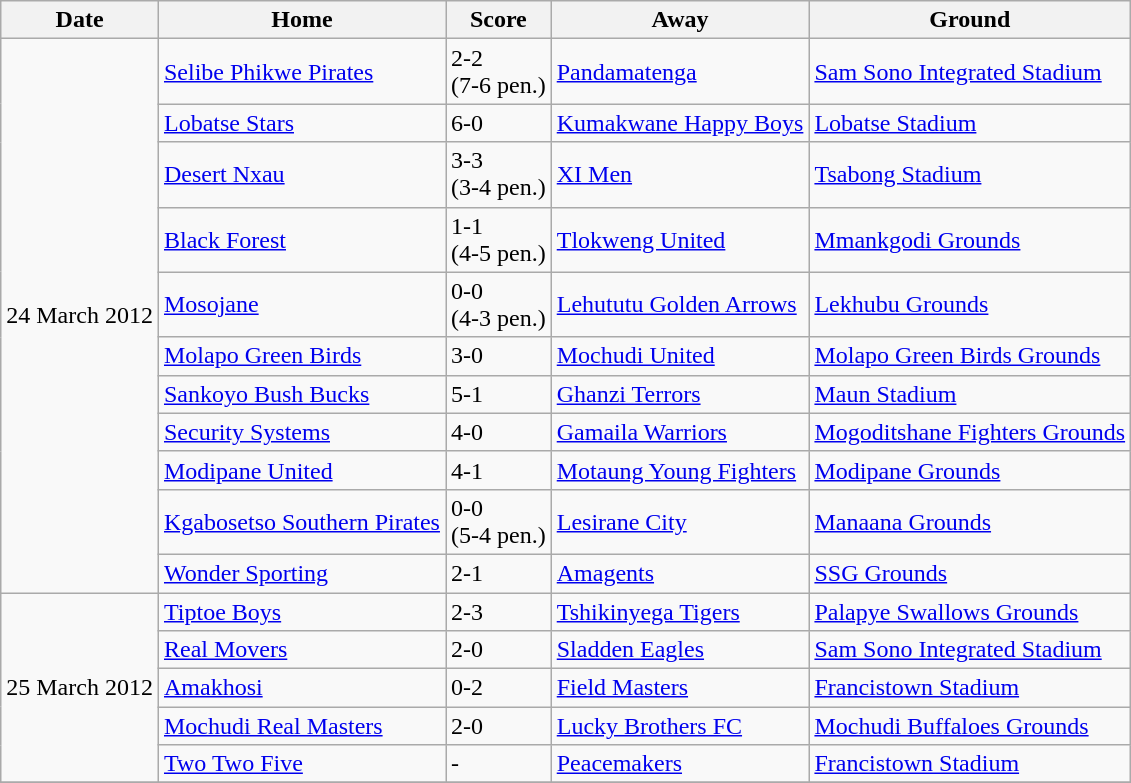<table class="wikitable">
<tr>
<th>Date</th>
<th>Home</th>
<th>Score</th>
<th>Away</th>
<th>Ground</th>
</tr>
<tr>
<td rowspan="11">24 March 2012</td>
<td><a href='#'>Selibe Phikwe Pirates</a></td>
<td>2-2<br>(7-6 pen.)</td>
<td><a href='#'>Pandamatenga</a></td>
<td><a href='#'>Sam Sono Integrated Stadium</a></td>
</tr>
<tr>
<td><a href='#'>Lobatse Stars</a></td>
<td>6-0</td>
<td><a href='#'>Kumakwane Happy Boys</a></td>
<td><a href='#'>Lobatse Stadium</a></td>
</tr>
<tr>
<td><a href='#'>Desert Nxau</a></td>
<td>3-3<br>(3-4 pen.)</td>
<td><a href='#'>XI Men</a></td>
<td><a href='#'>Tsabong Stadium</a></td>
</tr>
<tr>
<td><a href='#'>Black Forest</a></td>
<td>1-1<br>(4-5 pen.)</td>
<td><a href='#'>Tlokweng United</a></td>
<td><a href='#'>Mmankgodi Grounds</a></td>
</tr>
<tr>
<td><a href='#'>Mosojane</a></td>
<td>0-0<br>(4-3 pen.)</td>
<td><a href='#'>Lehututu Golden Arrows</a></td>
<td><a href='#'>Lekhubu Grounds</a></td>
</tr>
<tr>
<td><a href='#'>Molapo Green Birds</a></td>
<td>3-0</td>
<td><a href='#'>Mochudi United</a></td>
<td><a href='#'>Molapo Green Birds Grounds</a></td>
</tr>
<tr>
<td><a href='#'>Sankoyo Bush Bucks</a></td>
<td>5-1</td>
<td><a href='#'>Ghanzi Terrors</a></td>
<td><a href='#'>Maun Stadium</a></td>
</tr>
<tr>
<td><a href='#'>Security Systems</a></td>
<td>4-0</td>
<td><a href='#'>Gamaila Warriors</a></td>
<td><a href='#'>Mogoditshane Fighters Grounds</a></td>
</tr>
<tr>
<td><a href='#'>Modipane United</a></td>
<td>4-1</td>
<td><a href='#'>Motaung Young Fighters</a></td>
<td><a href='#'>Modipane Grounds</a></td>
</tr>
<tr>
<td><a href='#'>Kgabosetso Southern Pirates</a></td>
<td>0-0<br>(5-4 pen.)</td>
<td><a href='#'>Lesirane City</a></td>
<td><a href='#'>Manaana Grounds</a></td>
</tr>
<tr>
<td><a href='#'>Wonder Sporting</a></td>
<td>2-1</td>
<td><a href='#'>Amagents</a></td>
<td><a href='#'>SSG Grounds</a></td>
</tr>
<tr>
<td rowspan="5">25 March 2012</td>
<td><a href='#'>Tiptoe Boys</a></td>
<td>2-3</td>
<td><a href='#'>Tshikinyega Tigers</a></td>
<td><a href='#'>Palapye Swallows Grounds</a></td>
</tr>
<tr>
<td><a href='#'>Real Movers</a></td>
<td>2-0</td>
<td><a href='#'>Sladden Eagles</a></td>
<td><a href='#'>Sam Sono Integrated Stadium</a></td>
</tr>
<tr>
<td><a href='#'>Amakhosi</a></td>
<td>0-2</td>
<td><a href='#'>Field Masters</a></td>
<td><a href='#'>Francistown Stadium</a></td>
</tr>
<tr>
<td><a href='#'>Mochudi Real Masters</a></td>
<td>2-0</td>
<td><a href='#'>Lucky Brothers FC</a></td>
<td><a href='#'>Mochudi Buffaloes Grounds</a></td>
</tr>
<tr>
<td><a href='#'>Two Two Five</a></td>
<td>-</td>
<td><a href='#'>Peacemakers</a></td>
<td><a href='#'>Francistown Stadium</a></td>
</tr>
<tr>
</tr>
</table>
